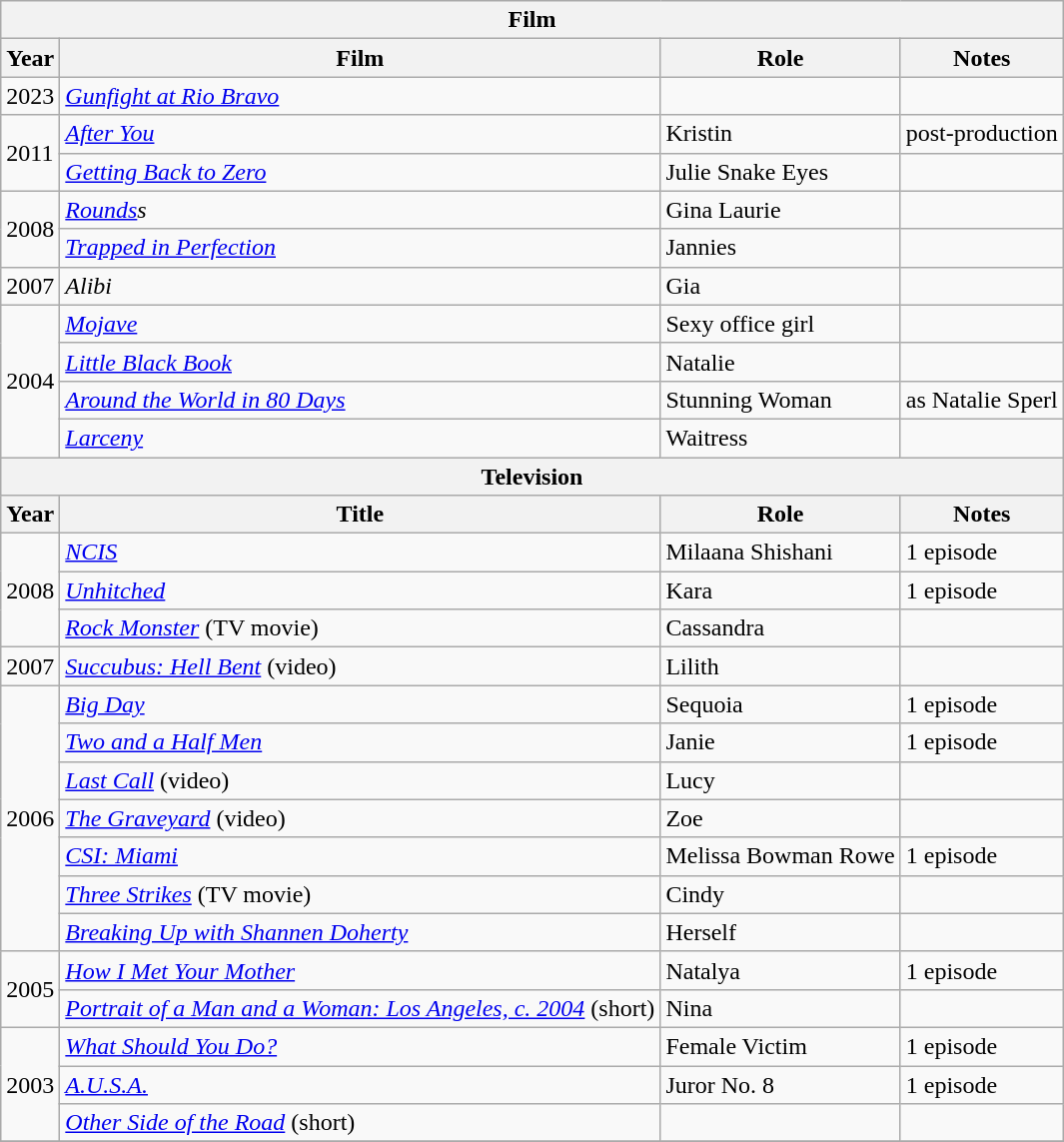<table class="wikitable">
<tr>
<th colspan="4">Film</th>
</tr>
<tr>
<th>Year</th>
<th>Film</th>
<th>Role</th>
<th>Notes</th>
</tr>
<tr>
<td>2023</td>
<td><em><a href='#'>Gunfight at Rio Bravo</a></em></td>
<td></td>
<td></td>
</tr>
<tr>
<td rowspan="2">2011</td>
<td><em><a href='#'>After You</a></em></td>
<td>Kristin</td>
<td>post-production</td>
</tr>
<tr>
<td><em><a href='#'>Getting Back to Zero</a></em></td>
<td>Julie Snake Eyes</td>
<td></td>
</tr>
<tr>
<td rowspan="2">2008</td>
<td><em><a href='#'>Rounds</a>s</em></td>
<td>Gina Laurie</td>
<td></td>
</tr>
<tr>
<td><em><a href='#'>Trapped in Perfection</a></em></td>
<td>Jannies</td>
<td></td>
</tr>
<tr>
<td>2007</td>
<td><em>Alibi</em></td>
<td>Gia</td>
<td></td>
</tr>
<tr>
<td rowspan="4">2004</td>
<td><em><a href='#'>Mojave</a></em></td>
<td>Sexy office girl</td>
<td></td>
</tr>
<tr>
<td><em><a href='#'>Little Black Book</a></em></td>
<td>Natalie</td>
<td></td>
</tr>
<tr>
<td><em><a href='#'>Around the World in 80 Days</a></em></td>
<td>Stunning Woman</td>
<td>as Natalie Sperl</td>
</tr>
<tr>
<td><em><a href='#'>Larceny</a></em></td>
<td>Waitress</td>
<td></td>
</tr>
<tr>
<th colspan="4">Television</th>
</tr>
<tr>
<th>Year</th>
<th>Title</th>
<th>Role</th>
<th>Notes</th>
</tr>
<tr>
<td rowspan="3">2008</td>
<td><em><a href='#'>NCIS</a></em></td>
<td>Milaana Shishani</td>
<td>1 episode</td>
</tr>
<tr>
<td><em><a href='#'>Unhitched</a></em></td>
<td>Kara</td>
<td>1 episode</td>
</tr>
<tr>
<td><em><a href='#'>Rock Monster</a></em> (TV movie)</td>
<td>Cassandra</td>
<td></td>
</tr>
<tr>
<td>2007</td>
<td><em><a href='#'>Succubus: Hell Bent</a></em> (video)</td>
<td>Lilith</td>
<td></td>
</tr>
<tr>
<td rowspan="7">2006</td>
<td><em><a href='#'>Big Day</a></em></td>
<td>Sequoia</td>
<td>1 episode</td>
</tr>
<tr>
<td><em><a href='#'>Two and a Half Men</a></em></td>
<td>Janie</td>
<td>1 episode</td>
</tr>
<tr>
<td><em><a href='#'>Last Call</a></em> (video)</td>
<td>Lucy</td>
<td></td>
</tr>
<tr>
<td><em><a href='#'>The Graveyard</a></em> (video)</td>
<td>Zoe</td>
<td></td>
</tr>
<tr>
<td><em><a href='#'>CSI: Miami</a></em></td>
<td>Melissa Bowman Rowe</td>
<td>1 episode</td>
</tr>
<tr>
<td><em><a href='#'>Three Strikes</a></em> (TV movie)</td>
<td>Cindy</td>
<td></td>
</tr>
<tr>
<td><em><a href='#'>Breaking Up with Shannen Doherty</a></em></td>
<td>Herself</td>
<td></td>
</tr>
<tr>
<td rowspan="2">2005</td>
<td><em><a href='#'>How I Met Your Mother</a></em></td>
<td>Natalya</td>
<td>1 episode</td>
</tr>
<tr>
<td><em><a href='#'>Portrait of a Man and a Woman: Los Angeles, c. 2004</a></em> (short)</td>
<td>Nina</td>
<td></td>
</tr>
<tr>
<td rowspan="3">2003</td>
<td><em><a href='#'>What Should You Do?</a></em></td>
<td>Female Victim</td>
<td>1 episode</td>
</tr>
<tr>
<td><em><a href='#'>A.U.S.A.</a></em></td>
<td>Juror No. 8</td>
<td>1 episode</td>
</tr>
<tr>
<td><em><a href='#'>Other Side of the Road</a></em> (short)</td>
<td></td>
<td></td>
</tr>
<tr>
</tr>
</table>
